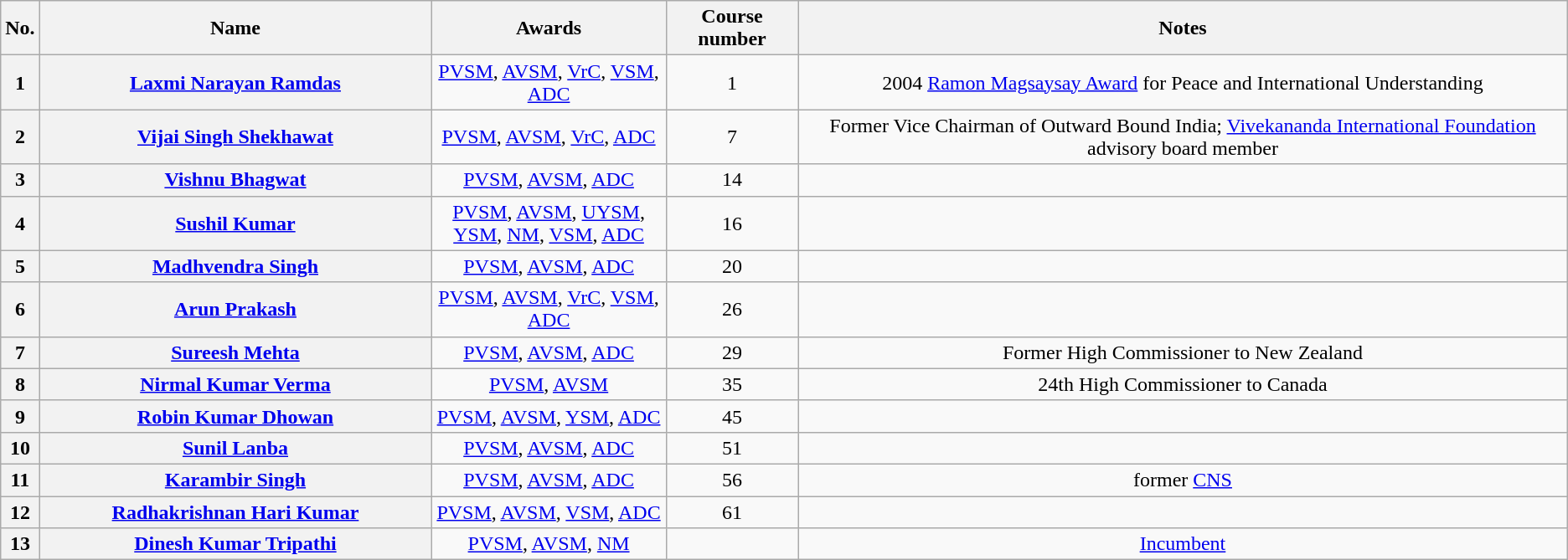<table class="wikitable sortable" style="text-align: center;">
<tr>
<th scope=col>No.</th>
<th scope=col style="width:25%;">Name</th>
<th class="unsortable" scope=col style="width:15%;">Awards</th>
<th scope=col>Course number</th>
<th class="unsortable"  scope=col>Notes</th>
</tr>
<tr>
<th>1</th>
<th scope="row"><a href='#'>Laxmi Narayan Ramdas</a></th>
<td><a href='#'>PVSM</a>, <a href='#'>AVSM</a>, <a href='#'>VrC</a>, <a href='#'>VSM</a>, <a href='#'>ADC</a></td>
<td>1</td>
<td>2004 <a href='#'>Ramon Magsaysay Award</a> for Peace and International Understanding</td>
</tr>
<tr>
<th>2</th>
<th scope="row"><a href='#'>Vijai Singh Shekhawat</a></th>
<td><a href='#'>PVSM</a>, <a href='#'>AVSM</a>, <a href='#'>VrC</a>, <a href='#'>ADC</a></td>
<td>7</td>
<td>Former Vice Chairman of Outward Bound India; <a href='#'>Vivekananda International Foundation</a> advisory board member</td>
</tr>
<tr>
<th>3</th>
<th scope="row"><a href='#'>Vishnu Bhagwat</a></th>
<td><a href='#'>PVSM</a>, <a href='#'>AVSM</a>, <a href='#'>ADC</a></td>
<td>14</td>
<td></td>
</tr>
<tr>
<th>4</th>
<th scope="row"><a href='#'>Sushil Kumar</a></th>
<td><a href='#'>PVSM</a>, <a href='#'>AVSM</a>, <a href='#'>UYSM</a>, <a href='#'>YSM</a>, <a href='#'>NM</a>, <a href='#'>VSM</a>, <a href='#'>ADC</a></td>
<td>16</td>
<td></td>
</tr>
<tr>
<th>5</th>
<th scope="row"><a href='#'>Madhvendra Singh</a></th>
<td><a href='#'>PVSM</a>, <a href='#'>AVSM</a>, <a href='#'>ADC</a></td>
<td>20</td>
<td></td>
</tr>
<tr>
<th>6</th>
<th><a href='#'>Arun Prakash</a></th>
<td><a href='#'>PVSM</a>, <a href='#'>AVSM</a>, <a href='#'>VrC</a>, <a href='#'>VSM</a>, <a href='#'>ADC</a></td>
<td>26</td>
<td></td>
</tr>
<tr>
<th>7</th>
<th scope="row"><a href='#'>Sureesh Mehta</a></th>
<td><a href='#'>PVSM</a>, <a href='#'>AVSM</a>, <a href='#'>ADC</a></td>
<td>29</td>
<td>Former High Commissioner to New Zealand</td>
</tr>
<tr>
<th>8</th>
<th scope="row"><a href='#'>Nirmal Kumar Verma</a></th>
<td><a href='#'>PVSM</a>, <a href='#'>AVSM</a></td>
<td>35</td>
<td>24th High Commissioner to Canada</td>
</tr>
<tr>
<th>9</th>
<th scope="row"><a href='#'>Robin Kumar Dhowan</a></th>
<td><a href='#'>PVSM</a>, <a href='#'>AVSM</a>, <a href='#'>YSM</a>, <a href='#'>ADC</a></td>
<td>45</td>
<td></td>
</tr>
<tr>
<th>10</th>
<th scope="row"><a href='#'>Sunil Lanba</a></th>
<td><a href='#'>PVSM</a>, <a href='#'>AVSM</a>, <a href='#'>ADC</a></td>
<td>51</td>
<td></td>
</tr>
<tr>
<th>11</th>
<th><a href='#'>Karambir Singh</a></th>
<td><a href='#'>PVSM</a>, <a href='#'>AVSM</a>, <a href='#'>ADC</a></td>
<td>56</td>
<td>former <a href='#'>CNS</a></td>
</tr>
<tr>
<th>12</th>
<th><strong><a href='#'>Radhakrishnan Hari Kumar</a></strong></th>
<td><a href='#'>PVSM</a>, <a href='#'>AVSM</a>, <a href='#'>VSM</a>, <a href='#'>ADC</a></td>
<td>61</td>
<td></td>
</tr>
<tr>
<th>13</th>
<th><a href='#'>Dinesh Kumar Tripathi</a></th>
<td><a href='#'>PVSM</a>, <a href='#'>AVSM</a>, <a href='#'>NM</a></td>
<td></td>
<td><a href='#'>Incumbent</a></td>
</tr>
</table>
